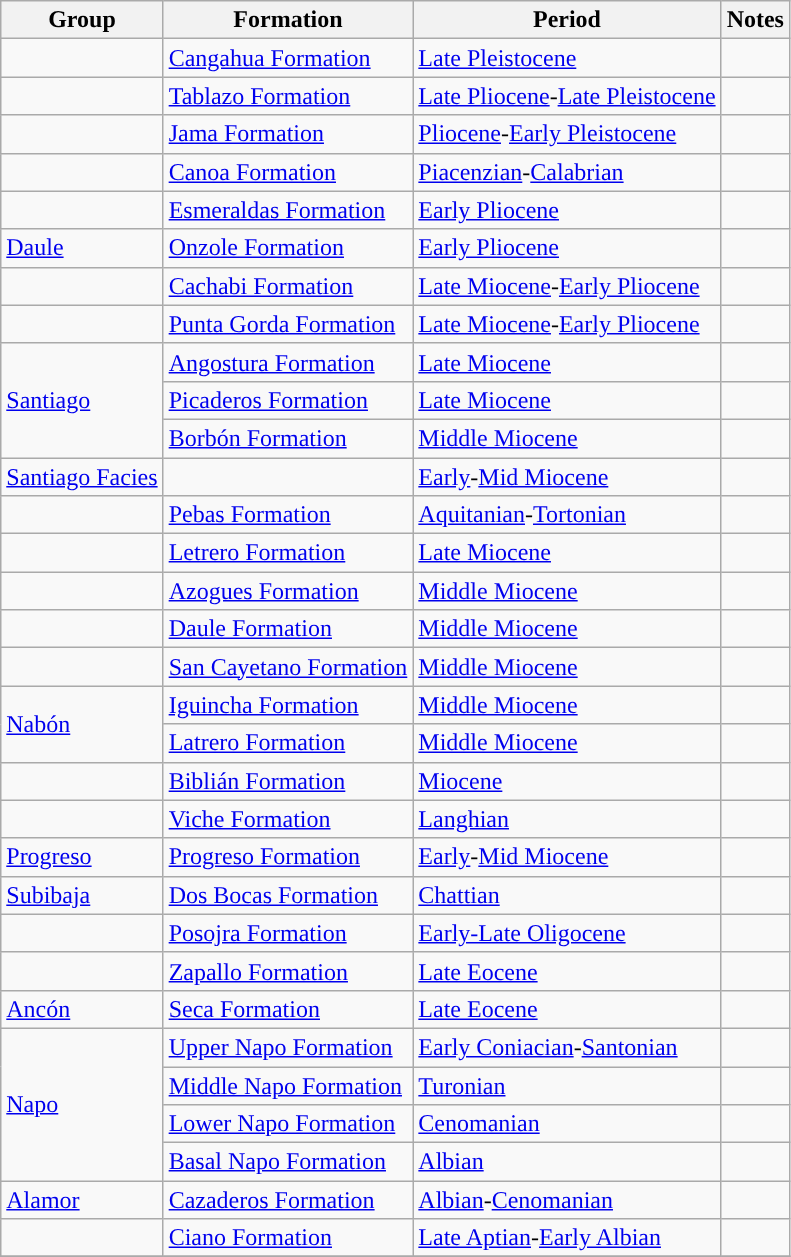<table class="wikitable sortable">
<tr>
<th>Group</th>
<th>Formation</th>
<th>Period</th>
<th class="unsortable">Notes</th>
</tr>
<tr>
<td></td>
<td><a href='#'>Cangahua Formation</a></td>
<td style="background-color: "><a href='#'>Late Pleistocene</a></td>
<td align=center></td>
</tr>
<tr>
<td></td>
<td><a href='#'>Tablazo Formation</a></td>
<td style="background-color: "><a href='#'>Late Pliocene</a>-<a href='#'>Late Pleistocene</a></td>
<td align=center></td>
</tr>
<tr>
<td></td>
<td><a href='#'>Jama Formation</a></td>
<td style="background-color: "><a href='#'>Pliocene</a>-<a href='#'>Early Pleistocene</a></td>
<td align=center></td>
</tr>
<tr>
<td></td>
<td><a href='#'>Canoa Formation</a></td>
<td style="background-color: "><a href='#'>Piacenzian</a>-<a href='#'>Calabrian</a></td>
<td align=center></td>
</tr>
<tr>
<td></td>
<td><a href='#'>Esmeraldas Formation</a></td>
<td style="background-color: "><a href='#'>Early Pliocene</a></td>
<td align=center></td>
</tr>
<tr>
<td><a href='#'>Daule</a></td>
<td><a href='#'>Onzole Formation</a></td>
<td style="background-color: "><a href='#'>Early Pliocene</a></td>
<td align=center></td>
</tr>
<tr>
<td></td>
<td><a href='#'>Cachabi Formation</a></td>
<td style="background-color: "><a href='#'>Late Miocene</a>-<a href='#'>Early Pliocene</a></td>
<td align=center></td>
</tr>
<tr>
<td></td>
<td><a href='#'>Punta Gorda Formation</a></td>
<td style="background-color: "><a href='#'>Late Miocene</a>-<a href='#'>Early Pliocene</a></td>
<td align=center></td>
</tr>
<tr>
<td rowspan=3><a href='#'>Santiago</a></td>
<td><a href='#'>Angostura Formation</a></td>
<td style="background-color: "><a href='#'>Late Miocene</a></td>
<td align=center></td>
</tr>
<tr>
<td><a href='#'>Picaderos Formation</a></td>
<td style="background-color: "><a href='#'>Late Miocene</a></td>
<td align=center></td>
</tr>
<tr>
<td><a href='#'>Borbón Formation</a></td>
<td style="background-color: "><a href='#'>Middle Miocene</a></td>
<td align=center></td>
</tr>
<tr>
<td><a href='#'>Santiago Facies</a></td>
<td></td>
<td style="background-color: "><a href='#'>Early</a>-<a href='#'>Mid Miocene</a></td>
<td align=center></td>
</tr>
<tr>
<td></td>
<td><a href='#'>Pebas Formation</a></td>
<td style="background-color: "><a href='#'>Aquitanian</a>-<a href='#'>Tortonian</a></td>
<td align=center></td>
</tr>
<tr>
<td></td>
<td><a href='#'>Letrero Formation</a></td>
<td style="background-color: "><a href='#'>Late Miocene</a></td>
<td align=center></td>
</tr>
<tr>
<td></td>
<td><a href='#'>Azogues Formation</a></td>
<td style="background-color: "><a href='#'>Middle Miocene</a></td>
<td align=center></td>
</tr>
<tr>
<td></td>
<td><a href='#'>Daule Formation</a></td>
<td style="background-color: "><a href='#'>Middle Miocene</a></td>
<td align=center></td>
</tr>
<tr>
<td></td>
<td><a href='#'>San Cayetano Formation</a></td>
<td style="background-color: "><a href='#'>Middle Miocene</a></td>
<td align=center></td>
</tr>
<tr>
<td rowspan=2><a href='#'>Nabón</a></td>
<td><a href='#'>Iguincha Formation</a></td>
<td style="background-color: "><a href='#'>Middle Miocene</a></td>
<td align=center></td>
</tr>
<tr>
<td><a href='#'>Latrero Formation</a></td>
<td style="background-color: "><a href='#'>Middle Miocene</a></td>
<td align=center></td>
</tr>
<tr>
<td></td>
<td><a href='#'>Biblián Formation</a></td>
<td style="background-color: "><a href='#'>Miocene</a></td>
<td align=center></td>
</tr>
<tr>
<td></td>
<td><a href='#'>Viche Formation</a></td>
<td style="background-color: "><a href='#'>Langhian</a></td>
<td align=center></td>
</tr>
<tr>
<td><a href='#'>Progreso</a></td>
<td><a href='#'>Progreso Formation</a></td>
<td style="background-color: "><a href='#'>Early</a>-<a href='#'>Mid Miocene</a></td>
<td align=center></td>
</tr>
<tr>
<td><a href='#'>Subibaja</a></td>
<td><a href='#'>Dos Bocas Formation</a></td>
<td style="background-color: "><a href='#'>Chattian</a></td>
<td align=center></td>
</tr>
<tr>
<td></td>
<td><a href='#'>Posojra Formation</a></td>
<td style="background-color: "><a href='#'>Early-Late Oligocene</a></td>
<td align=center></td>
</tr>
<tr>
<td></td>
<td><a href='#'>Zapallo Formation</a></td>
<td style="background-color: "><a href='#'>Late Eocene</a></td>
<td align=center></td>
</tr>
<tr>
<td><a href='#'>Ancón</a></td>
<td><a href='#'>Seca Formation</a></td>
<td style="background-color: "><a href='#'>Late Eocene</a></td>
<td align=center></td>
</tr>
<tr>
<td rowspan=4><a href='#'>Napo</a></td>
<td><a href='#'>Upper Napo Formation</a></td>
<td style="background-color: "><a href='#'>Early Coniacian</a>-<a href='#'>Santonian</a></td>
<td align=center></td>
</tr>
<tr>
<td><a href='#'>Middle Napo Formation</a></td>
<td style="background-color: "><a href='#'>Turonian</a></td>
<td align=center></td>
</tr>
<tr>
<td><a href='#'>Lower Napo Formation</a></td>
<td style="background-color: "><a href='#'>Cenomanian</a></td>
<td align=center></td>
</tr>
<tr>
<td><a href='#'>Basal Napo Formation</a></td>
<td style="background-color: "><a href='#'>Albian</a></td>
<td align=center></td>
</tr>
<tr>
<td><a href='#'>Alamor</a></td>
<td><a href='#'>Cazaderos Formation</a></td>
<td style="background-color: "><a href='#'>Albian</a>-<a href='#'>Cenomanian</a></td>
<td align=center></td>
</tr>
<tr>
<td></td>
<td><a href='#'>Ciano Formation</a></td>
<td style="background-color: "><a href='#'>Late Aptian</a>-<a href='#'>Early Albian</a></td>
<td align=center></td>
</tr>
<tr>
</tr>
</table>
